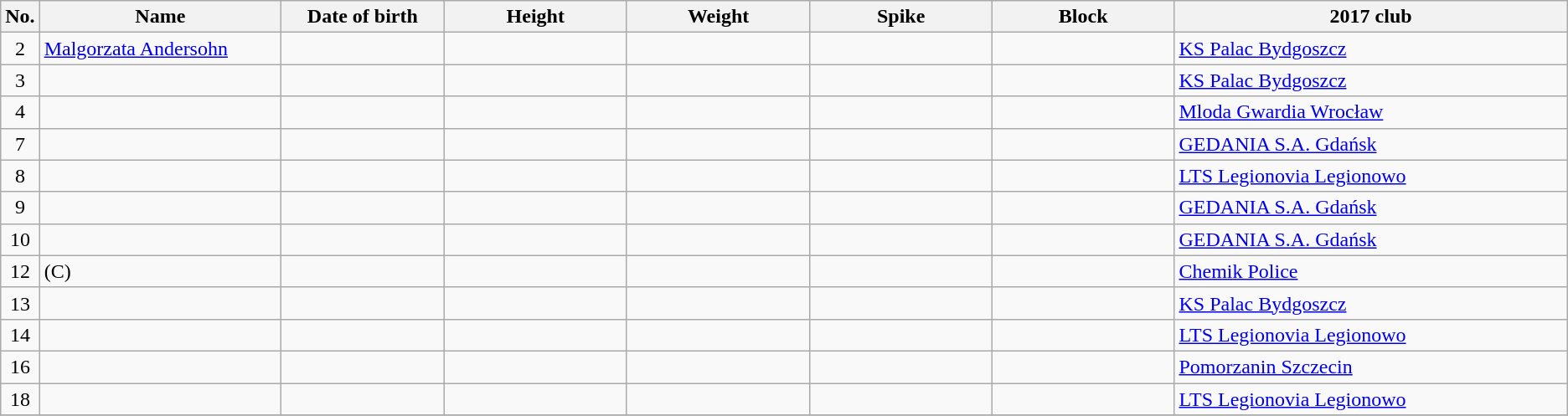<table class="wikitable sortable" style="font-size:100%; text-align:center;">
<tr>
<th>No.</th>
<th style="width:12em">Name</th>
<th style="width:8em">Date of birth</th>
<th style="width:9em">Height</th>
<th style="width:9em">Weight</th>
<th style="width:9em">Spike</th>
<th style="width:9em">Block</th>
<th style="width:20em">2017 club</th>
</tr>
<tr>
<td>2</td>
<td align=left><a href='#'>Malgorzata Andersohn</a></td>
<td align=right></td>
<td></td>
<td></td>
<td></td>
<td></td>
<td align=left> <a href='#'>KS Palac Bydgoszcz</a></td>
</tr>
<tr>
<td>3</td>
<td align=left></td>
<td align=right></td>
<td></td>
<td></td>
<td></td>
<td></td>
<td align=left> <a href='#'>KS Palac Bydgoszcz</a></td>
</tr>
<tr>
<td>4</td>
<td align=left></td>
<td align=right></td>
<td></td>
<td></td>
<td></td>
<td></td>
<td align=left> <a href='#'>Mloda Gwardia Wrocław</a></td>
</tr>
<tr>
<td>7</td>
<td align=left></td>
<td align=right></td>
<td></td>
<td></td>
<td></td>
<td></td>
<td align=left> <a href='#'>GEDANIA S.A. Gdańsk</a></td>
</tr>
<tr>
<td>8</td>
<td align=left></td>
<td align=right></td>
<td></td>
<td></td>
<td></td>
<td></td>
<td align=left> <a href='#'>LTS Legionovia Legionowo</a></td>
</tr>
<tr>
<td>9</td>
<td align=left></td>
<td align=right></td>
<td></td>
<td></td>
<td></td>
<td></td>
<td align=left> <a href='#'>GEDANIA S.A. Gdańsk</a></td>
</tr>
<tr>
<td>10</td>
<td align=left></td>
<td align=right></td>
<td></td>
<td></td>
<td></td>
<td></td>
<td align=left> <a href='#'>GEDANIA S.A. Gdańsk</a></td>
</tr>
<tr>
<td>12</td>
<td align=left> (C)</td>
<td align=right></td>
<td></td>
<td></td>
<td></td>
<td></td>
<td align=left> <a href='#'>Chemik Police</a></td>
</tr>
<tr>
<td>13</td>
<td align=left></td>
<td align=right></td>
<td></td>
<td></td>
<td></td>
<td></td>
<td align=left> <a href='#'>KS Palac Bydgoszcz</a></td>
</tr>
<tr>
<td>14</td>
<td align=left></td>
<td align=right></td>
<td></td>
<td></td>
<td></td>
<td></td>
<td align=left> <a href='#'>LTS Legionovia Legionowo</a></td>
</tr>
<tr>
<td>16</td>
<td align=left></td>
<td align=right></td>
<td></td>
<td></td>
<td></td>
<td></td>
<td align=left> <a href='#'>Pomorzanin Szczecin</a></td>
</tr>
<tr>
<td>18</td>
<td align=left></td>
<td align="right"></td>
<td></td>
<td></td>
<td></td>
<td></td>
<td align=left> <a href='#'>LTS Legionovia Legionowo</a></td>
</tr>
<tr>
</tr>
</table>
